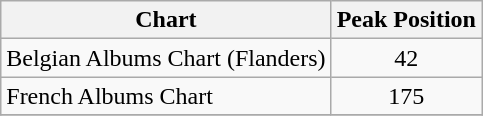<table class="wikitable" border="1">
<tr>
<th>Chart</th>
<th>Peak Position</th>
</tr>
<tr>
<td align="left">Belgian Albums Chart (Flanders)</td>
<td align="center">42</td>
</tr>
<tr>
<td align="left">French Albums Chart</td>
<td align="center">175</td>
</tr>
<tr>
</tr>
</table>
